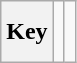<table class="wikitable" style="height:2.6em">
<tr>
<th>Key</th>
<td></td>
<td></td>
</tr>
</table>
